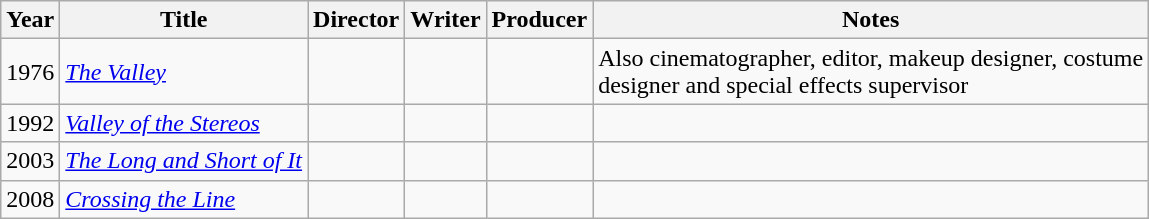<table class="wikitable">
<tr>
<th>Year</th>
<th>Title</th>
<th>Director</th>
<th>Writer</th>
<th>Producer</th>
<th>Notes</th>
</tr>
<tr>
<td>1976</td>
<td><em><a href='#'>The Valley</a></em></td>
<td></td>
<td></td>
<td></td>
<td>Also cinematographer, editor, makeup designer, costume<br>designer and special effects supervisor</td>
</tr>
<tr>
<td>1992</td>
<td><em><a href='#'>Valley of the Stereos</a></em></td>
<td></td>
<td></td>
<td></td>
<td></td>
</tr>
<tr>
<td>2003</td>
<td><em><a href='#'>The Long and Short of It</a></em></td>
<td></td>
<td></td>
<td></td>
<td></td>
</tr>
<tr>
<td>2008</td>
<td><em><a href='#'>Crossing the Line</a></em></td>
<td></td>
<td></td>
<td></td>
<td></td>
</tr>
</table>
